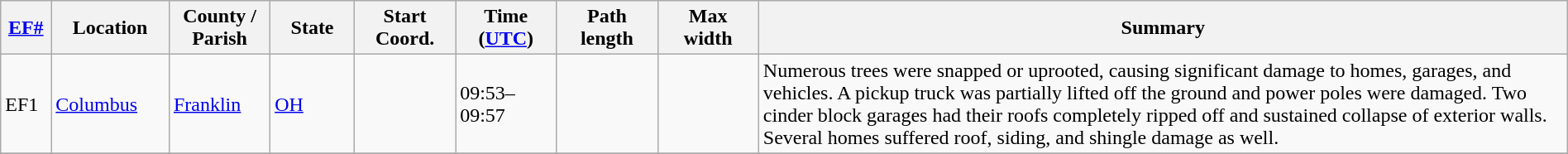<table class="wikitable sortable" style="width:100%;">
<tr>
<th scope="col" style="width:3%; text-align:center;"><a href='#'>EF#</a></th>
<th scope="col" style="width:7%; text-align:center;" class="unsortable">Location</th>
<th scope="col" style="width:6%; text-align:center;" class="unsortable">County / Parish</th>
<th scope="col" style="width:5%; text-align:center;">State</th>
<th scope="col" style="width:6%; text-align:center;">Start Coord.</th>
<th scope="col" style="width:6%; text-align:center;">Time (<a href='#'>UTC</a>)</th>
<th scope="col" style="width:6%; text-align:center;">Path length</th>
<th scope="col" style="width:6%; text-align:center;">Max width</th>
<th scope="col" class="unsortable" style="width:48%; text-align:center;">Summary</th>
</tr>
<tr>
<td bgcolor=>EF1</td>
<td><a href='#'>Columbus</a></td>
<td><a href='#'>Franklin</a></td>
<td><a href='#'>OH</a></td>
<td></td>
<td>09:53–09:57</td>
<td></td>
<td></td>
<td>Numerous trees were snapped or uprooted, causing significant damage to homes, garages, and vehicles. A pickup truck was partially lifted off the ground and power poles were damaged. Two cinder block garages had their roofs completely ripped off and sustained collapse of exterior walls. Several homes suffered roof, siding, and shingle damage as well.</td>
</tr>
<tr>
</tr>
</table>
